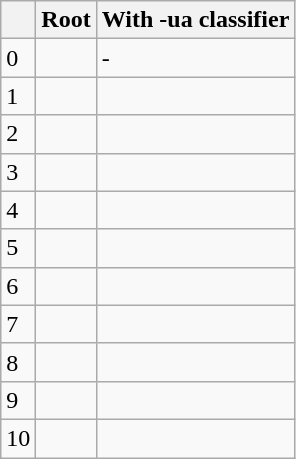<table class="wikitable">
<tr>
<th></th>
<th>Root</th>
<th>With -ua classifier</th>
</tr>
<tr>
<td>0</td>
<td></td>
<td>-</td>
</tr>
<tr>
<td>1</td>
<td></td>
<td></td>
</tr>
<tr>
<td>2</td>
<td></td>
<td></td>
</tr>
<tr>
<td>3</td>
<td></td>
<td></td>
</tr>
<tr>
<td>4</td>
<td></td>
<td></td>
</tr>
<tr>
<td>5</td>
<td></td>
<td></td>
</tr>
<tr>
<td>6</td>
<td></td>
<td></td>
</tr>
<tr>
<td>7</td>
<td></td>
<td></td>
</tr>
<tr>
<td>8</td>
<td></td>
<td></td>
</tr>
<tr>
<td>9</td>
<td></td>
<td></td>
</tr>
<tr>
<td>10</td>
<td></td>
<td></td>
</tr>
</table>
